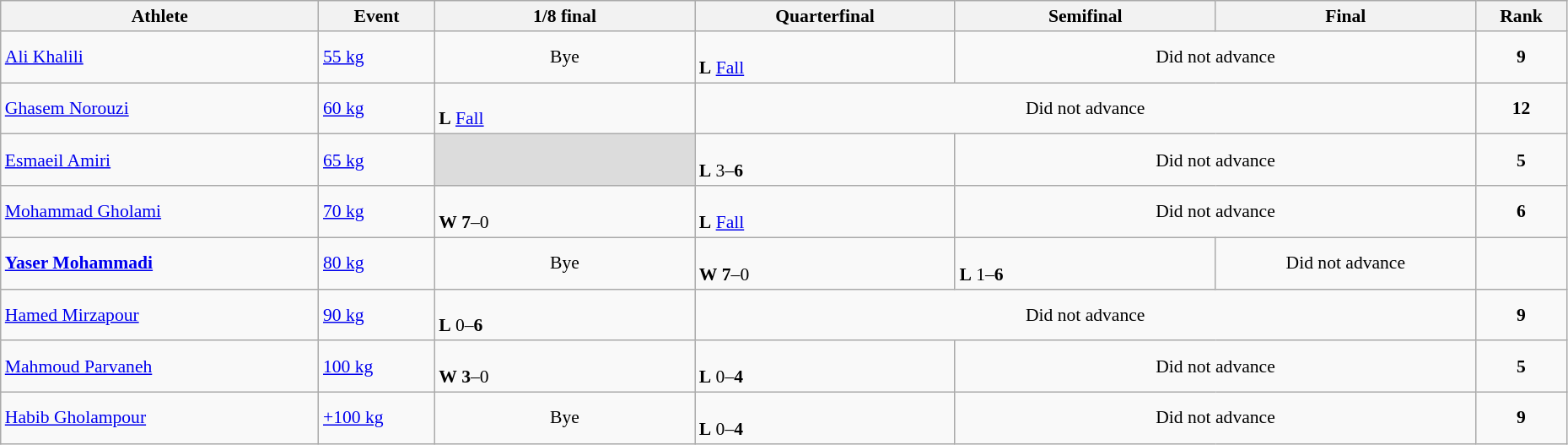<table class="wikitable" width="98%" style="text-align:left; font-size:90%">
<tr>
<th width="11%">Athlete</th>
<th width="4%">Event</th>
<th width="9%">1/8 final</th>
<th width="9%">Quarterfinal</th>
<th width="9%">Semifinal</th>
<th width="9%">Final</th>
<th width="3%">Rank</th>
</tr>
<tr>
<td><a href='#'>Ali Khalili</a></td>
<td><a href='#'>55 kg</a></td>
<td align=center>Bye</td>
<td><br><strong>L</strong> <a href='#'>Fall</a></td>
<td colspan=2 align=center>Did not advance</td>
<td align=center><strong>9</strong></td>
</tr>
<tr>
<td><a href='#'>Ghasem Norouzi</a></td>
<td><a href='#'>60 kg</a></td>
<td><br><strong>L</strong> <a href='#'>Fall</a></td>
<td colspan=3 align=center>Did not advance</td>
<td align=center><strong>12</strong></td>
</tr>
<tr>
<td><a href='#'>Esmaeil Amiri</a></td>
<td><a href='#'>65 kg</a></td>
<td bgcolor=#DCDCDC></td>
<td><br><strong>L</strong> 3–<strong>6</strong></td>
<td colspan=2 align=center>Did not advance</td>
<td align=center><strong>5</strong></td>
</tr>
<tr>
<td><a href='#'>Mohammad Gholami</a></td>
<td><a href='#'>70 kg</a></td>
<td><br><strong>W</strong> <strong>7</strong>–0</td>
<td><br><strong>L</strong> <a href='#'>Fall</a></td>
<td colspan=2 align=center>Did not advance</td>
<td align=center><strong>6</strong></td>
</tr>
<tr>
<td><strong><a href='#'>Yaser Mohammadi</a></strong></td>
<td><a href='#'>80 kg</a></td>
<td align=center>Bye</td>
<td><br><strong>W</strong> <strong>7</strong>–0</td>
<td><br><strong>L</strong> 1–<strong>6</strong></td>
<td align=center>Did not advance</td>
<td align=center></td>
</tr>
<tr>
<td><a href='#'>Hamed Mirzapour</a></td>
<td><a href='#'>90 kg</a></td>
<td><br><strong>L</strong> 0–<strong>6</strong></td>
<td colspan=3 align=center>Did not advance</td>
<td align=center><strong>9</strong></td>
</tr>
<tr>
<td><a href='#'>Mahmoud Parvaneh</a></td>
<td><a href='#'>100 kg</a></td>
<td><br><strong>W</strong> <strong>3</strong>–0</td>
<td><br><strong>L</strong> 0–<strong>4</strong></td>
<td colspan=2 align=center>Did not advance</td>
<td align=center><strong>5</strong></td>
</tr>
<tr>
<td><a href='#'>Habib Gholampour</a></td>
<td><a href='#'>+100 kg</a></td>
<td align=center>Bye</td>
<td><br><strong>L</strong> 0–<strong>4</strong></td>
<td colspan=2 align=center>Did not advance</td>
<td align=center><strong>9</strong></td>
</tr>
</table>
